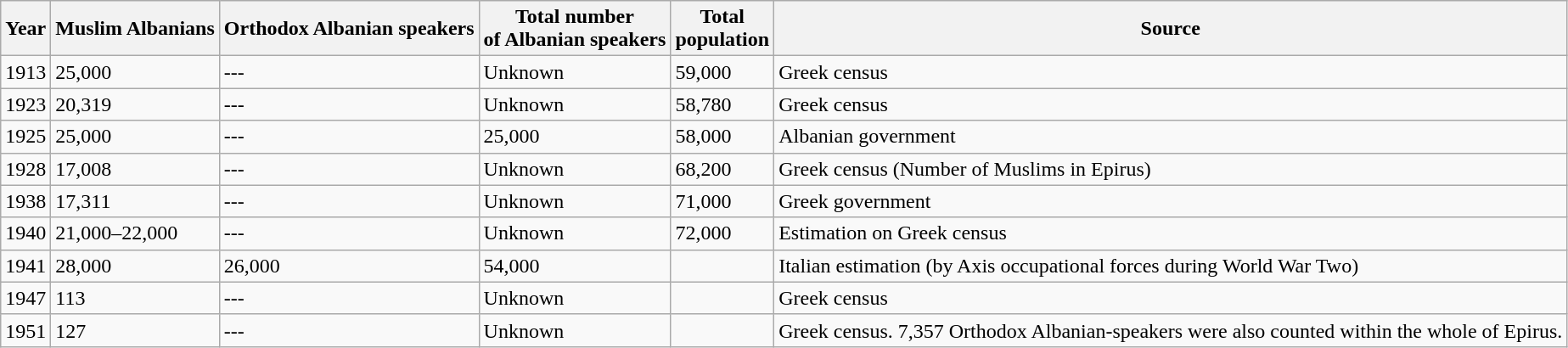<table class="wikitable sortable">
<tr>
<th>Year</th>
<th>Muslim Albanians<br></th>
<th>Orthodox Albanian speakers<br></th>
<th>Total number<br>of Albanian speakers</th>
<th>Total<br>population</th>
<th>Source</th>
</tr>
<tr>
<td>1913</td>
<td>25,000</td>
<td>---</td>
<td>Unknown</td>
<td>59,000</td>
<td>Greek census</td>
</tr>
<tr>
<td>1923</td>
<td>20,319</td>
<td>---</td>
<td>Unknown</td>
<td>58,780</td>
<td>Greek census</td>
</tr>
<tr>
<td>1925</td>
<td>25,000</td>
<td>---</td>
<td>25,000</td>
<td>58,000</td>
<td>Albanian government</td>
</tr>
<tr>
<td>1928</td>
<td>17,008</td>
<td>---</td>
<td>Unknown</td>
<td>68,200</td>
<td>Greek census (Number of Muslims in Epirus)</td>
</tr>
<tr>
<td>1938</td>
<td>17,311</td>
<td>---</td>
<td>Unknown</td>
<td>71,000</td>
<td>Greek government</td>
</tr>
<tr>
<td>1940</td>
<td>21,000–22,000</td>
<td>---</td>
<td>Unknown</td>
<td>72,000</td>
<td>Estimation on Greek census</td>
</tr>
<tr>
<td>1941</td>
<td>28,000</td>
<td>26,000</td>
<td>54,000</td>
<td></td>
<td>Italian estimation (by Axis occupational forces during World War Two)</td>
</tr>
<tr>
<td>1947</td>
<td>113</td>
<td>---</td>
<td>Unknown</td>
<td></td>
<td>Greek census</td>
</tr>
<tr>
<td>1951</td>
<td>127</td>
<td>---</td>
<td>Unknown</td>
<td></td>
<td>Greek census. 7,357 Orthodox Albanian-speakers were also counted within the whole of Epirus.</td>
</tr>
</table>
